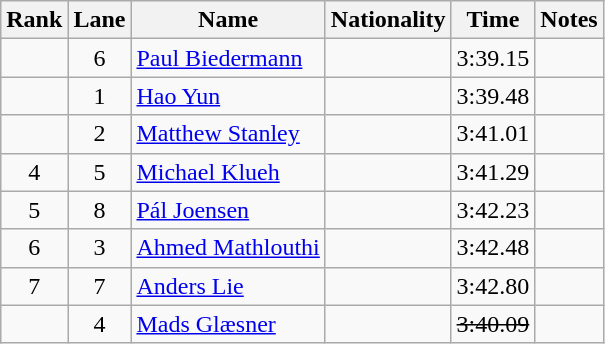<table class="wikitable sortable" style="text-align:center">
<tr>
<th>Rank</th>
<th>Lane</th>
<th>Name</th>
<th>Nationality</th>
<th>Time</th>
<th>Notes</th>
</tr>
<tr>
<td></td>
<td>6</td>
<td align=left><a href='#'>Paul Biedermann</a></td>
<td align=left></td>
<td>3:39.15</td>
<td></td>
</tr>
<tr>
<td></td>
<td>1</td>
<td align=left><a href='#'>Hao Yun</a></td>
<td align=left></td>
<td>3:39.48</td>
<td></td>
</tr>
<tr>
<td></td>
<td>2</td>
<td align=left><a href='#'>Matthew Stanley</a></td>
<td align=left></td>
<td>3:41.01</td>
<td></td>
</tr>
<tr>
<td>4</td>
<td>5</td>
<td align=left><a href='#'>Michael Klueh</a></td>
<td align=left></td>
<td>3:41.29</td>
<td></td>
</tr>
<tr>
<td>5</td>
<td>8</td>
<td align=left><a href='#'>Pál Joensen</a></td>
<td align=left></td>
<td>3:42.23</td>
<td></td>
</tr>
<tr>
<td>6</td>
<td>3</td>
<td align=left><a href='#'>Ahmed Mathlouthi</a></td>
<td align=left></td>
<td>3:42.48</td>
<td></td>
</tr>
<tr>
<td>7</td>
<td>7</td>
<td align=left><a href='#'>Anders Lie</a></td>
<td align=left></td>
<td>3:42.80</td>
<td></td>
</tr>
<tr>
<td></td>
<td>4</td>
<td align=left><a href='#'>Mads Glæsner</a></td>
<td align=left></td>
<td><s>3:40.09 </s></td>
<td></td>
</tr>
</table>
